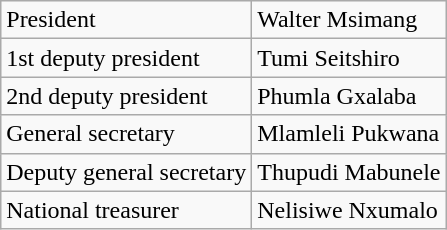<table class="wikitable">
<tr>
<td>President</td>
<td>Walter Msimang</td>
</tr>
<tr>
<td>1st deputy president</td>
<td>Tumi Seitshiro</td>
</tr>
<tr>
<td>2nd deputy president</td>
<td>Phumla Gxalaba</td>
</tr>
<tr>
<td>General secretary</td>
<td>Mlamleli Pukwana</td>
</tr>
<tr>
<td>Deputy general secretary</td>
<td>Thupudi Mabunele</td>
</tr>
<tr>
<td>National treasurer</td>
<td>Nelisiwe Nxumalo</td>
</tr>
</table>
